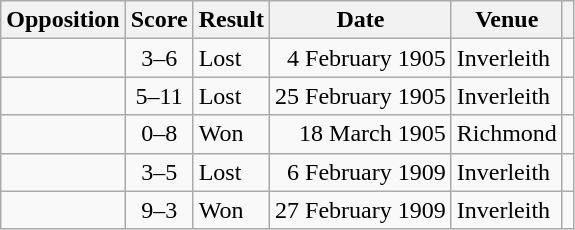<table class="wikitable sortable">
<tr>
<th>Opposition</th>
<th>Score</th>
<th>Result</th>
<th>Date</th>
<th>Venue</th>
<th scope="col" class="unsortable"></th>
</tr>
<tr>
<td></td>
<td align="center">3–6</td>
<td>Lost</td>
<td align=right>4 February 1905</td>
<td>Inverleith</td>
<td></td>
</tr>
<tr>
<td></td>
<td align="center">5–11</td>
<td>Lost</td>
<td align=right>25 February 1905</td>
<td>Inverleith</td>
<td></td>
</tr>
<tr>
<td></td>
<td align="center">0–8</td>
<td>Won</td>
<td align=right>18 March 1905</td>
<td>Richmond</td>
<td></td>
</tr>
<tr>
<td></td>
<td align="center">3–5</td>
<td>Lost</td>
<td align=right>6 February 1909</td>
<td>Inverleith</td>
<td></td>
</tr>
<tr>
<td></td>
<td align="center">9–3</td>
<td>Won</td>
<td align=right>27 February 1909</td>
<td>Inverleith</td>
<td></td>
</tr>
</table>
